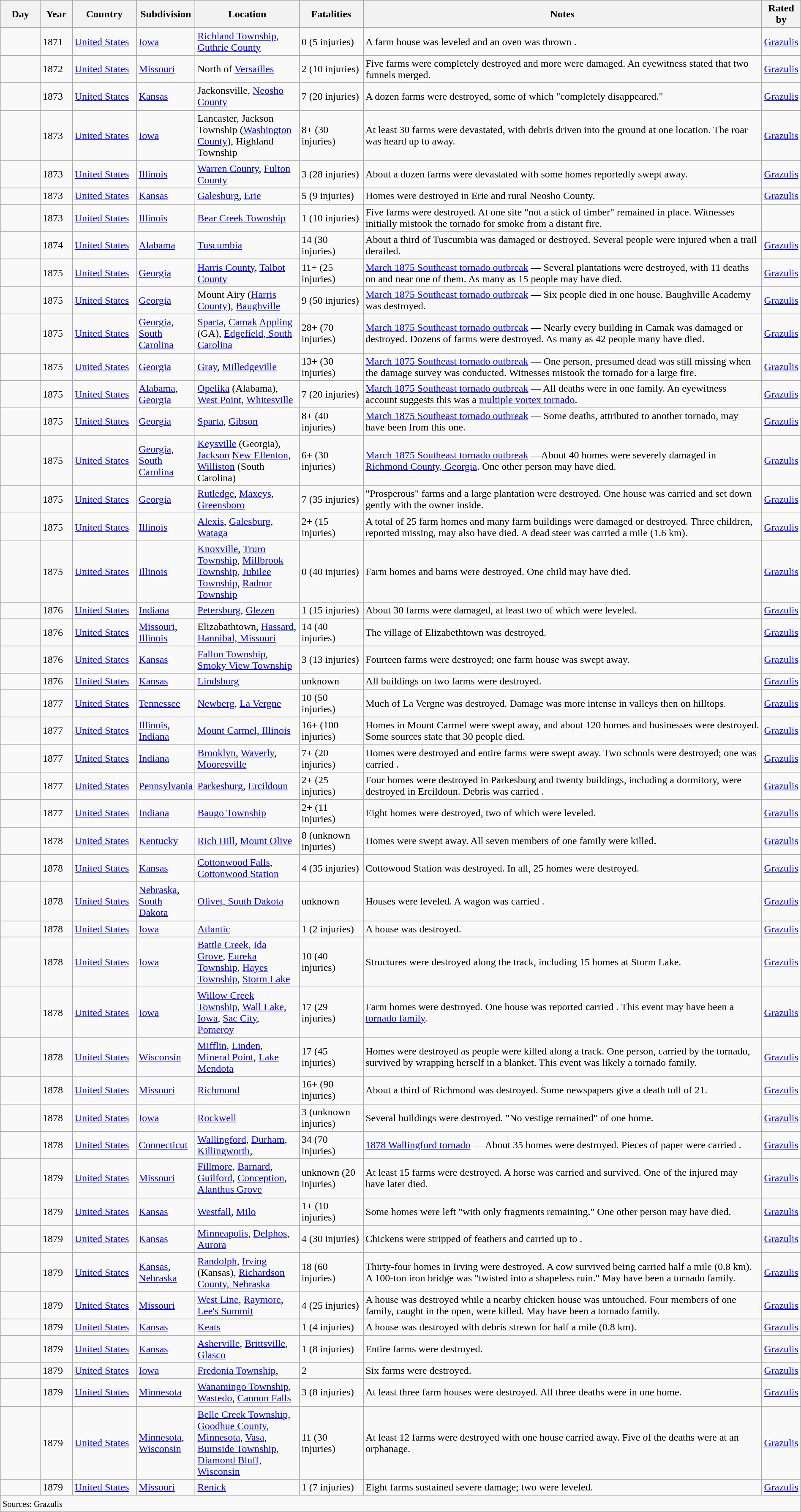<table class="wikitable sortable" style="width:100%;">
<tr>
<th scope="col" style="width:5%;">Day</th>
<th scope="col" style="width:4%;">Year</th>
<th scope="col" style="width:8%;">Country</th>
<th scope="col" style="width:4%;">Subdivision</th>
<th scope="col" style="width:13%;" class="unsortable">Location</th>
<th scope="col" style="width:8%;">Fatalities</th>
<th scope="col" class="unsortable">Notes</th>
<th scope="col" style="width:4%;">Rated by</th>
</tr>
<tr style="background:#BB8899;">
</tr>
<tr id="1871">
<td></td>
<td>1871</td>
<td><a href='#'>United States</a></td>
<td><a href='#'>Iowa</a></td>
<td><a href='#'>Richland Township, Guthrie County</a></td>
<td>0 (5 injuries)</td>
<td>A farm house was leveled and an oven was thrown .</td>
<td><a href='#'>Grazulis</a></td>
</tr>
<tr id="1872">
<td></td>
<td>1872</td>
<td><a href='#'>United States</a></td>
<td><a href='#'>Missouri</a></td>
<td>North of <a href='#'>Versailles</a></td>
<td>2 (10 injuries)</td>
<td>Five farms were completely destroyed and more were damaged. An eyewitness stated that two funnels merged.</td>
<td><a href='#'>Grazulis</a></td>
</tr>
<tr id="1873">
<td></td>
<td>1873</td>
<td><a href='#'>United States</a></td>
<td><a href='#'>Kansas</a></td>
<td>Jackonsville, <a href='#'>Neosho County</a></td>
<td>7 (20 injuries)</td>
<td>A dozen farms were destroyed, some of which "completely disappeared."</td>
<td><a href='#'>Grazulis</a></td>
</tr>
<tr>
<td></td>
<td>1873</td>
<td><a href='#'>United States</a></td>
<td><a href='#'>Iowa</a></td>
<td>Lancaster, Jackson Township (<a href='#'>Washington County</a>), Highland Township</td>
<td>8+ (30 injuries)</td>
<td>At least 30 farms were devastated, with debris driven  into the ground at one location. The roar was heard up to  away.</td>
<td><a href='#'>Grazulis</a></td>
</tr>
<tr>
<td></td>
<td>1873</td>
<td><a href='#'>United States</a></td>
<td><a href='#'>Illinois</a></td>
<td><a href='#'>Warren County</a>, <a href='#'>Fulton County</a></td>
<td>3 (28 injuries)</td>
<td>About a dozen farms were devastated with some homes reportedly swept away.</td>
<td><a href='#'>Grazulis</a></td>
</tr>
<tr>
<td></td>
<td>1873</td>
<td><a href='#'>United States</a></td>
<td><a href='#'>Kansas</a></td>
<td><a href='#'>Galesburg</a>, <a href='#'>Erie</a></td>
<td>5 (9 injuries)</td>
<td>Homes were destroyed in Erie and rural Neosho County.</td>
<td><a href='#'>Grazulis</a></td>
</tr>
<tr>
<td></td>
<td>1873</td>
<td><a href='#'>United States</a></td>
<td><a href='#'>Illinois</a></td>
<td><a href='#'>Bear Creek Township</a></td>
<td>1 (10 injuries)</td>
<td>Five farms were destroyed. At one site "not a stick of timber" remained in place. Witnesses initially mistook the tornado for smoke from a distant fire.</td>
</tr>
<tr id="1874">
<td></td>
<td>1874</td>
<td><a href='#'>United States</a></td>
<td><a href='#'>Alabama</a></td>
<td><a href='#'>Tuscumbia</a></td>
<td>14 (30 injuries)</td>
<td>About a third of Tuscumbia was damaged or destroyed. Several people were injured when a trail derailed.</td>
<td><a href='#'>Grazulis</a></td>
</tr>
<tr id="1875">
<td></td>
<td>1875</td>
<td><a href='#'>United States</a></td>
<td><a href='#'>Georgia</a></td>
<td><a href='#'>Harris County</a>, <a href='#'>Talbot County</a></td>
<td>11+ (25 injuries)</td>
<td><a href='#'>March 1875 Southeast tornado outbreak</a> — Several plantations were destroyed, with 11 deaths on and near one of them. As many as 15 people may have died.</td>
<td><a href='#'>Grazulis</a></td>
</tr>
<tr>
<td></td>
<td>1875</td>
<td><a href='#'>United States</a></td>
<td><a href='#'>Georgia</a></td>
<td>Mount Airy (<a href='#'>Harris County</a>), <a href='#'>Baughville</a></td>
<td>9 (50 injuries)</td>
<td><a href='#'>March 1875 Southeast tornado outbreak</a> — Six people died in one house. Baughville Academy was destroyed.</td>
<td><a href='#'>Grazulis</a></td>
</tr>
<tr>
<td></td>
<td>1875</td>
<td><a href='#'>United States</a></td>
<td><a href='#'>Georgia</a>, <a href='#'>South Carolina</a></td>
<td><a href='#'>Sparta</a>, <a href='#'>Camak</a> <a href='#'>Appling</a> (GA), <a href='#'>Edgefield, South Carolina</a></td>
<td>28+ (70 injuries)</td>
<td><a href='#'>March 1875 Southeast tornado outbreak</a> — Nearly every building in Camak was damaged or destroyed. Dozens of farms were destroyed. As many as 42 people many have died.</td>
<td><a href='#'>Grazulis</a></td>
</tr>
<tr>
<td></td>
<td>1875</td>
<td><a href='#'>United States</a></td>
<td><a href='#'>Georgia</a></td>
<td><a href='#'>Gray</a>,  <a href='#'>Milledgeville</a></td>
<td>13+ (30 injuries)</td>
<td><a href='#'>March 1875 Southeast tornado outbreak</a> — One person, presumed dead was still missing when the damage survey was conducted. Witnesses mistook the tornado for a large fire.</td>
<td><a href='#'>Grazulis</a></td>
</tr>
<tr>
<td></td>
<td>1875</td>
<td><a href='#'>United States</a></td>
<td><a href='#'>Alabama</a>, <a href='#'>Georgia</a></td>
<td><a href='#'>Opelika</a> (Alabama), <a href='#'>West Point</a>, <a href='#'>Whitesville</a></td>
<td>7 (20 injuries)</td>
<td><a href='#'>March 1875 Southeast tornado outbreak</a> — All deaths were in one family. An eyewitness account suggests this was a <a href='#'>multiple vortex tornado</a>.</td>
<td><a href='#'>Grazulis</a></td>
</tr>
<tr>
<td></td>
<td>1875</td>
<td><a href='#'>United States</a></td>
<td><a href='#'>Georgia</a></td>
<td><a href='#'>Sparta</a>, <a href='#'>Gibson</a></td>
<td>8+ (40 injuries)</td>
<td><a href='#'>March 1875 Southeast tornado outbreak</a> — Some deaths, attributed to another tornado, may have been from this one.</td>
<td><a href='#'>Grazulis</a></td>
</tr>
<tr>
<td></td>
<td>1875</td>
<td><a href='#'>United States</a></td>
<td><a href='#'>Georgia</a>, <a href='#'>South Carolina</a></td>
<td><a href='#'>Keysville</a> (Georgia), <a href='#'>Jackson</a> <a href='#'>New Ellenton</a>, <a href='#'>Williston</a> (South Carolina)</td>
<td>6+ (30 injuries)</td>
<td><a href='#'>March 1875 Southeast tornado outbreak</a> —About 40 homes were severely damaged in <a href='#'>Richmond County, Georgia</a>. One other person may have died.</td>
<td><a href='#'>Grazulis</a></td>
</tr>
<tr>
<td></td>
<td>1875</td>
<td><a href='#'>United States</a></td>
<td><a href='#'>Georgia</a></td>
<td><a href='#'>Rutledge</a>, <a href='#'>Maxeys</a>, <a href='#'>Greensboro</a></td>
<td>7 (35 injuries)</td>
<td>"Prosperous" farms and a large plantation were destroyed. One house was carried  and set down gently with the owner inside.</td>
<td><a href='#'>Grazulis</a></td>
</tr>
<tr>
<td></td>
<td>1875</td>
<td><a href='#'>United States</a></td>
<td><a href='#'>Illinois</a></td>
<td><a href='#'>Alexis</a>, <a href='#'>Galesburg</a>, <a href='#'>Wataga</a></td>
<td>2+ (15 injuries)</td>
<td>A total of 25 farm homes and many farm buildings were damaged or destroyed. Three children, reported missing, may also have died. A dead steer was carried a mile (1.6 km).</td>
<td><a href='#'>Grazulis</a></td>
</tr>
<tr>
<td></td>
<td>1875</td>
<td><a href='#'>United States</a></td>
<td><a href='#'>Illinois</a></td>
<td><a href='#'>Knoxville</a>, <a href='#'>Truro Township</a>, <a href='#'>Millbrook Township</a>, <a href='#'>Jubilee Township</a>, <a href='#'>Radnor Township</a></td>
<td>0 (40 injuries)</td>
<td>Farm homes and barns were destroyed. One child may have died.</td>
<td><a href='#'>Grazulis</a></td>
</tr>
<tr id="1876">
<td></td>
<td>1876</td>
<td><a href='#'>United States</a></td>
<td><a href='#'>Indiana</a></td>
<td><a href='#'>Petersburg</a>, <a href='#'>Glezen</a></td>
<td>1 (15 injuries)</td>
<td>About 30 farms were damaged, at least two of which were leveled.</td>
<td><a href='#'>Grazulis</a></td>
</tr>
<tr>
<td></td>
<td>1876</td>
<td><a href='#'>United States</a></td>
<td><a href='#'>Missouri</a>, <a href='#'>Illinois</a></td>
<td>Elizabathtown, <a href='#'>Hassard</a>, <a href='#'>Hannibal, Missouri</a></td>
<td>14 (40 injuries)</td>
<td>The village of Elizabethtown was destroyed.</td>
<td><a href='#'>Grazulis</a></td>
</tr>
<tr>
<td></td>
<td>1876</td>
<td><a href='#'>United States</a></td>
<td><a href='#'>Kansas</a></td>
<td><a href='#'>Fallon Township</a>, <a href='#'>Smoky View Township</a></td>
<td>3 (13 injuries)</td>
<td>Fourteen farms were destroyed; one farm house was swept away.</td>
<td><a href='#'>Grazulis</a></td>
</tr>
<tr>
<td></td>
<td>1876</td>
<td><a href='#'>United States</a></td>
<td><a href='#'>Kansas</a></td>
<td><a href='#'>Lindsborg</a></td>
<td>unknown</td>
<td>All buildings on two farms were destroyed.</td>
<td><a href='#'>Grazulis</a></td>
</tr>
<tr id="1877">
<td></td>
<td>1877</td>
<td><a href='#'>United States</a></td>
<td><a href='#'>Tennessee</a></td>
<td><a href='#'>Newberg</a>, <a href='#'>La Vergne</a></td>
<td>10 (50 injuries)</td>
<td>Much of La Vergne was destroyed. Damage was more intense in valleys then on hilltops.</td>
<td><a href='#'>Grazulis</a></td>
</tr>
<tr>
<td></td>
<td>1877</td>
<td><a href='#'>United States</a></td>
<td><a href='#'>Illinois</a>, <a href='#'>Indiana</a></td>
<td><a href='#'>Mount Carmel, Illinois</a></td>
<td>16+ (100 injuries)</td>
<td>Homes in Mount Carmel were swept away, and about 120 homes and businesses were destroyed. Some sources state that 30 people died.</td>
<td><a href='#'>Grazulis</a></td>
</tr>
<tr>
<td></td>
<td>1877</td>
<td><a href='#'>United States</a></td>
<td><a href='#'>Indiana</a></td>
<td><a href='#'>Brooklyn</a>, <a href='#'>Waverly</a>, <a href='#'>Mooresville</a></td>
<td>7+ (20 injuries)</td>
<td>Homes were destroyed and entire farms were swept away. Two schools were destroyed; one was carried .</td>
<td><a href='#'>Grazulis</a></td>
</tr>
<tr>
<td></td>
<td>1877</td>
<td><a href='#'>United States</a></td>
<td><a href='#'>Pennsylvania</a></td>
<td><a href='#'>Parkesburg</a>, <a href='#'>Ercildoun</a></td>
<td>2+ (25 injuries)</td>
<td>Four homes were destroyed in Parkesburg and twenty buildings, including a dormitory, were destroyed in Ercildoun. Debris was carried .</td>
<td><a href='#'>Grazulis</a></td>
</tr>
<tr>
<td></td>
<td>1877</td>
<td><a href='#'>United States</a></td>
<td><a href='#'>Indiana</a></td>
<td><a href='#'>Baugo Township</a></td>
<td>2+ (11 injuries)</td>
<td>Eight homes were destroyed, two of which were leveled.</td>
<td><a href='#'>Grazulis</a></td>
</tr>
<tr id="1878">
<td></td>
<td>1878</td>
<td><a href='#'>United States</a></td>
<td><a href='#'>Kentucky</a></td>
<td><a href='#'>Rich Hill</a>, <a href='#'>Mount Olive</a></td>
<td>8 (unknown injuries)</td>
<td>Homes were swept away. All seven members of one family were killed.</td>
<td><a href='#'>Grazulis</a></td>
</tr>
<tr>
<td></td>
<td>1878</td>
<td><a href='#'>United States</a></td>
<td><a href='#'>Kansas</a></td>
<td><a href='#'>Cottonwood Falls</a>, <a href='#'>Cottonwood Station</a></td>
<td>4 (35 injuries)</td>
<td>Cottowood Station was destroyed. In all, 25 homes were destroyed.</td>
<td><a href='#'>Grazulis</a></td>
</tr>
<tr>
<td></td>
<td>1878</td>
<td><a href='#'>United States</a></td>
<td><a href='#'>Nebraska</a>, <a href='#'>South Dakota</a></td>
<td><a href='#'>Olivet, South Dakota</a></td>
<td>unknown</td>
<td>Houses were leveled. A wagon was carried .</td>
<td><a href='#'>Grazulis</a></td>
</tr>
<tr>
<td></td>
<td>1878</td>
<td><a href='#'>United States</a></td>
<td><a href='#'>Iowa</a></td>
<td><a href='#'>Atlantic</a></td>
<td>1 (2 injuries)</td>
<td>A house was destroyed.</td>
<td><a href='#'>Grazulis</a></td>
</tr>
<tr>
<td></td>
<td>1878</td>
<td><a href='#'>United States</a></td>
<td><a href='#'>Iowa</a></td>
<td><a href='#'>Battle Creek</a>, <a href='#'>Ida Grove</a>, <a href='#'>Eureka Township</a>, <a href='#'>Hayes Township</a>, <a href='#'>Storm Lake</a></td>
<td>10 (40 injuries)</td>
<td>Structures were destroyed along the track, including 15 homes at Storm Lake.</td>
<td><a href='#'>Grazulis</a></td>
</tr>
<tr>
<td></td>
<td>1878</td>
<td><a href='#'>United States</a></td>
<td><a href='#'>Iowa</a></td>
<td><a href='#'>Willow Creek Township</a>, <a href='#'>Wall Lake, Iowa</a>, <a href='#'>Sac City</a>, <a href='#'>Pomeroy</a></td>
<td>17 (29 injuries)</td>
<td>Farm homes were destroyed. One house was reported carried . This event may have been a <a href='#'>tornado family</a>.</td>
<td><a href='#'>Grazulis</a></td>
</tr>
<tr>
<td></td>
<td>1878</td>
<td><a href='#'>United States</a></td>
<td><a href='#'>Wisconsin</a></td>
<td><a href='#'>Mifflin</a>, <a href='#'>Linden</a>, <a href='#'>Mineral Point</a>, <a href='#'>Lake Mendota</a></td>
<td>17 (45 injuries)</td>
<td>Homes were destroyed as people were killed along a  track. One person, carried by the tornado, survived by wrapping herself in a blanket. This event was likely a tornado family.</td>
<td><a href='#'>Grazulis</a></td>
</tr>
<tr>
<td></td>
<td>1878</td>
<td><a href='#'>United States</a></td>
<td><a href='#'>Missouri</a></td>
<td><a href='#'>Richmond</a></td>
<td>16+ (90 injuries)</td>
<td>About a third of Richmond was destroyed. Some newspapers give a death toll of 21.</td>
<td><a href='#'>Grazulis</a></td>
</tr>
<tr>
<td></td>
<td>1878</td>
<td><a href='#'>United States</a></td>
<td><a href='#'>Iowa</a></td>
<td><a href='#'>Rockwell</a></td>
<td>3 (unknown injuries)</td>
<td>Several buildings were destroyed. "No vestige remained" of one home.</td>
<td><a href='#'>Grazulis</a></td>
</tr>
<tr>
<td></td>
<td>1878</td>
<td><a href='#'>United States</a></td>
<td><a href='#'>Connecticut</a></td>
<td><a href='#'>Wallingford</a>, <a href='#'>Durham</a>, <a href='#'>Killingworth</a>,</td>
<td>34 (70 injuries)</td>
<td><a href='#'>1878 Wallingford tornado</a> — About 35 homes were destroyed. Pieces of paper were carried .</td>
<td><a href='#'>Grazulis</a></td>
</tr>
<tr id="1879">
<td></td>
<td>1879</td>
<td><a href='#'>United States</a></td>
<td><a href='#'>Missouri</a></td>
<td><a href='#'>Fillmore</a>, <a href='#'>Barnard</a>, <a href='#'>Guilford</a>, <a href='#'>Conception</a>, <a href='#'>Alanthus Grove</a></td>
<td>unknown (20 injuries)</td>
<td>At least 15 farms were destroyed. A horse was carried  and survived. One of the injured may have later died.</td>
<td><a href='#'>Grazulis</a></td>
</tr>
<tr>
<td></td>
<td>1879</td>
<td><a href='#'>United States</a></td>
<td><a href='#'>Kansas</a></td>
<td><a href='#'>Westfall</a>, <a href='#'>Milo</a></td>
<td>1+ (10 injuries)</td>
<td>Some homes were left "with only fragments remaining." One other person may have died.</td>
<td><a href='#'>Grazulis</a></td>
</tr>
<tr>
<td></td>
<td>1879</td>
<td><a href='#'>United States</a></td>
<td><a href='#'>Kansas</a></td>
<td><a href='#'>Minneapolis</a>, <a href='#'>Delphos</a>, <a href='#'>Aurora</a></td>
<td>4 (30 injuries)</td>
<td>Chickens were stripped of feathers and carried up to .</td>
<td><a href='#'>Grazulis</a></td>
</tr>
<tr>
<td></td>
<td>1879</td>
<td><a href='#'>United States</a></td>
<td><a href='#'>Kansas</a>, <a href='#'>Nebraska</a></td>
<td><a href='#'>Randolph</a>, <a href='#'>Irving</a> (Kansas), <a href='#'>Richardson County, Nebraska</a></td>
<td>18 (60 injuries)</td>
<td>Thirty-four homes in Irving were destroyed. A cow survived being carried half a mile (0.8 km). A 100-ton iron bridge was "twisted into a shapeless ruin." May have been a tornado family.</td>
<td><a href='#'>Grazulis</a></td>
</tr>
<tr>
<td></td>
<td>1879</td>
<td><a href='#'>United States</a></td>
<td><a href='#'>Missouri</a></td>
<td><a href='#'>West Line</a>, <a href='#'>Raymore</a>, <a href='#'>Lee's Summit</a></td>
<td>4 (25 injuries)</td>
<td>A house was destroyed while a nearby chicken house was untouched. Four members of one family, caught in the open, were killed. May have been a tornado family.</td>
<td><a href='#'>Grazulis</a></td>
</tr>
<tr>
<td></td>
<td>1879</td>
<td><a href='#'>United States</a></td>
<td><a href='#'>Kansas</a></td>
<td><a href='#'>Keats</a></td>
<td>1 (4 injuries)</td>
<td>A house was destroyed with debris strewn for half a mile (0.8 km).</td>
<td><a href='#'>Grazulis</a></td>
</tr>
<tr>
<td></td>
<td>1879</td>
<td><a href='#'>United States</a></td>
<td><a href='#'>Kansas</a></td>
<td><a href='#'>Asherville</a>, <a href='#'>Brittsville</a>, <a href='#'>Glasco</a></td>
<td>1 (8 injuries)</td>
<td>Entire farms were destroyed.</td>
<td><a href='#'>Grazulis</a></td>
</tr>
<tr>
<td></td>
<td>1879</td>
<td><a href='#'>United States</a></td>
<td><a href='#'>Iowa</a></td>
<td><a href='#'>Fredonia Township</a>,</td>
<td>2</td>
<td>Six farms were destroyed.</td>
<td><a href='#'>Grazulis</a></td>
</tr>
<tr>
<td></td>
<td>1879</td>
<td><a href='#'>United States</a></td>
<td><a href='#'>Minnesota</a></td>
<td><a href='#'>Wanamingo Township</a>, <a href='#'>Wastedo</a>, <a href='#'>Cannon Falls</a></td>
<td>3 (8 injuries)</td>
<td>At least three farm houses were destroyed. All three deaths were in one home.</td>
<td><a href='#'>Grazulis</a></td>
</tr>
<tr>
<td></td>
<td>1879</td>
<td><a href='#'>United States</a></td>
<td><a href='#'>Minnesota</a>, <a href='#'>Wisconsin</a></td>
<td><a href='#'>Belle Creek Township, Goodhue County, Minnesota</a>, <a href='#'>Vasa</a>, <a href='#'>Burnside Township</a>, <a href='#'>Diamond Bluff, Wisconsin</a></td>
<td>11 (30 injuries)</td>
<td>At least 12 farms were destroyed with one house carried away. Five of the deaths were at an orphanage.</td>
<td><a href='#'>Grazulis</a></td>
</tr>
<tr>
<td></td>
<td>1879</td>
<td><a href='#'>United States</a></td>
<td><a href='#'>Missouri</a></td>
<td><a href='#'>Renick</a></td>
<td>1 (7 injuries)</td>
<td>Eight farms sustained severe damage; two were leveled.</td>
<td><a href='#'>Grazulis</a></td>
</tr>
<tr>
<td colspan="8"><small>Sources: Grazulis</small></td>
</tr>
</table>
